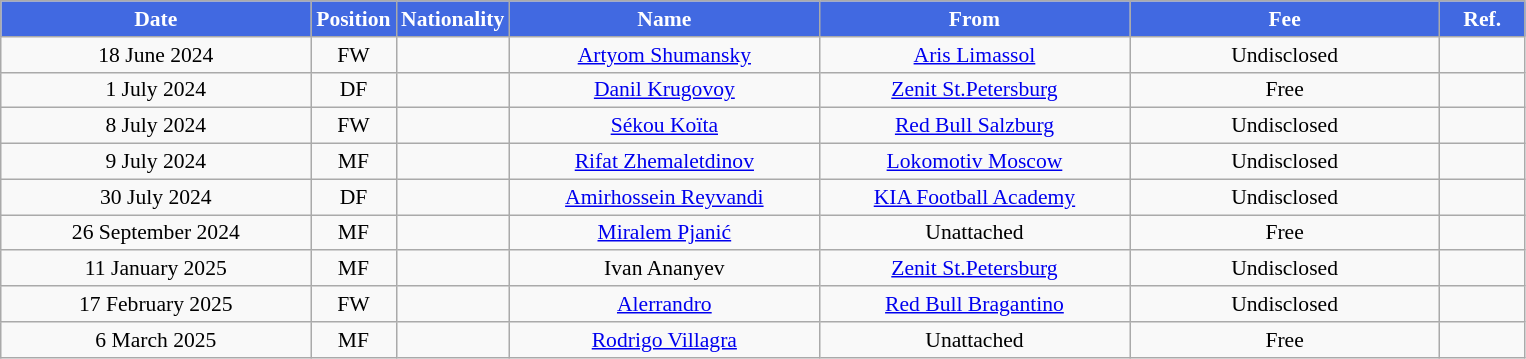<table class="wikitable"  style="text-align:center; font-size:90%; ">
<tr>
<th style="background:#4169E1; color:white; width:200px;">Date</th>
<th style="background:#4169E1; color:white; width:50px;">Position</th>
<th style="background:#4169E1; color:white; width:505x;">Nationality</th>
<th style="background:#4169E1; color:white; width:200px;">Name</th>
<th style="background:#4169E1; color:white; width:200px;">From</th>
<th style="background:#4169E1; color:white; width:200px;">Fee</th>
<th style="background:#4169E1; color:white; width:50px;">Ref.</th>
</tr>
<tr>
<td>18 June 2024</td>
<td>FW</td>
<td></td>
<td><a href='#'>Artyom Shumansky</a></td>
<td><a href='#'>Aris Limassol</a></td>
<td>Undisclosed</td>
<td></td>
</tr>
<tr>
<td>1 July 2024</td>
<td>DF</td>
<td></td>
<td><a href='#'>Danil Krugovoy</a></td>
<td><a href='#'>Zenit St.Petersburg</a></td>
<td>Free</td>
<td></td>
</tr>
<tr>
<td>8 July 2024</td>
<td>FW</td>
<td></td>
<td><a href='#'>Sékou Koïta</a></td>
<td><a href='#'>Red Bull Salzburg</a></td>
<td>Undisclosed</td>
<td></td>
</tr>
<tr>
<td>9 July 2024</td>
<td>MF</td>
<td></td>
<td><a href='#'>Rifat Zhemaletdinov</a></td>
<td><a href='#'>Lokomotiv Moscow</a></td>
<td>Undisclosed</td>
<td></td>
</tr>
<tr>
<td>30 July 2024</td>
<td>DF</td>
<td></td>
<td><a href='#'>Amirhossein Reyvandi</a></td>
<td><a href='#'>KIA Football Academy</a></td>
<td>Undisclosed</td>
<td></td>
</tr>
<tr>
<td>26 September 2024</td>
<td>MF</td>
<td></td>
<td><a href='#'>Miralem Pjanić</a></td>
<td>Unattached</td>
<td>Free</td>
<td></td>
</tr>
<tr>
<td>11 January 2025</td>
<td>MF</td>
<td></td>
<td>Ivan Ananyev</td>
<td><a href='#'>Zenit St.Petersburg</a></td>
<td>Undisclosed</td>
<td></td>
</tr>
<tr>
<td>17 February 2025</td>
<td>FW</td>
<td></td>
<td><a href='#'>Alerrandro</a></td>
<td><a href='#'>Red Bull Bragantino</a></td>
<td>Undisclosed</td>
<td></td>
</tr>
<tr>
<td>6 March 2025</td>
<td>MF</td>
<td></td>
<td><a href='#'>Rodrigo Villagra</a></td>
<td>Unattached</td>
<td>Free</td>
<td></td>
</tr>
</table>
